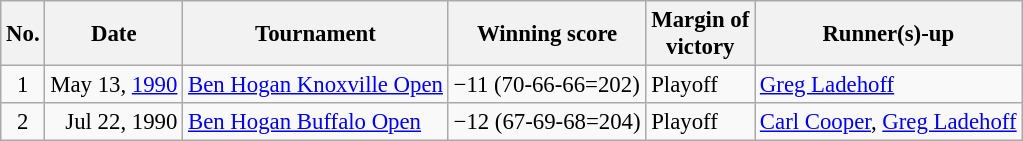<table class="wikitable" style="font-size:95%;">
<tr>
<th>No.</th>
<th>Date</th>
<th>Tournament</th>
<th>Winning score</th>
<th>Margin of<br>victory</th>
<th>Runner(s)-up</th>
</tr>
<tr>
<td align=center>1</td>
<td align=right>May 13, <a href='#'>1990</a></td>
<td><a href='#'>Ben Hogan Knoxville Open</a></td>
<td>−11 (70-66-66=202)</td>
<td>Playoff</td>
<td> <a href='#'>Greg Ladehoff</a></td>
</tr>
<tr>
<td align=center>2</td>
<td align=right>Jul 22, 1990</td>
<td><a href='#'>Ben Hogan Buffalo Open</a></td>
<td>−12 (67-69-68=204)</td>
<td>Playoff</td>
<td> <a href='#'>Carl Cooper</a>,  <a href='#'>Greg Ladehoff</a></td>
</tr>
</table>
